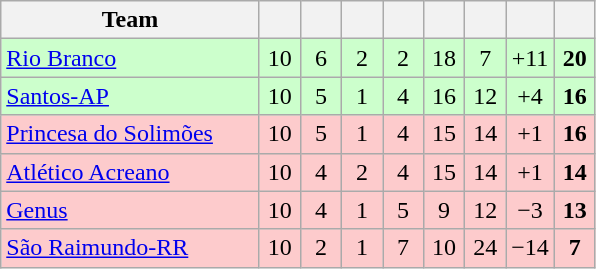<table class="wikitable" style="text-align: center;">
<tr>
<th width=165>Team</th>
<th width=20></th>
<th width=20></th>
<th width=20></th>
<th width=20></th>
<th width=20></th>
<th width=20></th>
<th width=20></th>
<th width=20></th>
</tr>
<tr bgcolor=#ccffcc>
<td align=left> <a href='#'>Rio Branco</a></td>
<td>10</td>
<td>6</td>
<td>2</td>
<td>2</td>
<td>18</td>
<td>7</td>
<td>+11</td>
<td><strong>20</strong></td>
</tr>
<tr bgcolor=#ccffcc>
<td align=left> <a href='#'>Santos-AP</a></td>
<td>10</td>
<td>5</td>
<td>1</td>
<td>4</td>
<td>16</td>
<td>12</td>
<td>+4</td>
<td><strong>16</strong></td>
</tr>
<tr bgcolor=#FDCBCC>
<td align=left> <a href='#'>Princesa do Solimões</a></td>
<td>10</td>
<td>5</td>
<td>1</td>
<td>4</td>
<td>15</td>
<td>14</td>
<td>+1</td>
<td><strong>16</strong></td>
</tr>
<tr bgcolor=#FDCBCC>
<td align=left> <a href='#'>Atlético Acreano</a></td>
<td>10</td>
<td>4</td>
<td>2</td>
<td>4</td>
<td>15</td>
<td>14</td>
<td>+1</td>
<td><strong>14</strong></td>
</tr>
<tr bgcolor=#FDCBCC>
<td align=left> <a href='#'>Genus</a></td>
<td>10</td>
<td>4</td>
<td>1</td>
<td>5</td>
<td>9</td>
<td>12</td>
<td>−3</td>
<td><strong>13</strong></td>
</tr>
<tr bgcolor=#FDCBCC>
<td align=left> <a href='#'>São Raimundo-RR</a></td>
<td>10</td>
<td>2</td>
<td>1</td>
<td>7</td>
<td>10</td>
<td>24</td>
<td>−14</td>
<td><strong>7</strong></td>
</tr>
</table>
